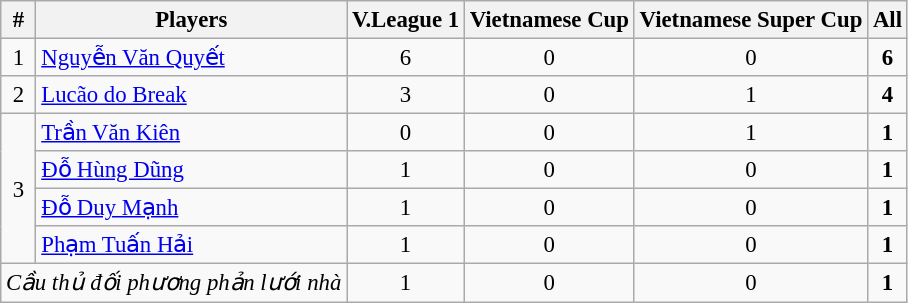<table class="wikitable sortable" style="font-size: 95%; text-align: center;">
<tr>
<th>#</th>
<th>Players</th>
<th>V.League 1</th>
<th>Vietnamese Cup</th>
<th>Vietnamese Super Cup</th>
<th>All</th>
</tr>
<tr>
<td>1</td>
<td align=left> <a href='#'>Nguyễn Văn Quyết</a></td>
<td>6</td>
<td>0</td>
<td>0</td>
<td><strong>6</strong></td>
</tr>
<tr>
<td>2</td>
<td align=left> <a href='#'>Lucão do Break</a></td>
<td>3</td>
<td>0</td>
<td>1</td>
<td><strong>4</strong></td>
</tr>
<tr>
<td rowspan=4>3</td>
<td align=left> <a href='#'>Trần Văn Kiên</a></td>
<td>0</td>
<td>0</td>
<td>1</td>
<td><strong>1</strong></td>
</tr>
<tr>
<td align=left> <a href='#'>Đỗ Hùng Dũng</a></td>
<td>1</td>
<td>0</td>
<td>0</td>
<td><strong>1</strong></td>
</tr>
<tr>
<td align=left> <a href='#'>Đỗ Duy Mạnh</a></td>
<td>1</td>
<td>0</td>
<td>0</td>
<td><strong>1</strong></td>
</tr>
<tr>
<td align=left> <a href='#'>Phạm Tuấn Hải</a></td>
<td>1</td>
<td>0</td>
<td>0</td>
<td><strong>1</strong></td>
</tr>
<tr>
<td colspan=2><em>Cầu thủ đối phương phản lưới nhà</em></td>
<td>1</td>
<td>0</td>
<td>0</td>
<td><strong>1</strong></td>
</tr>
</table>
